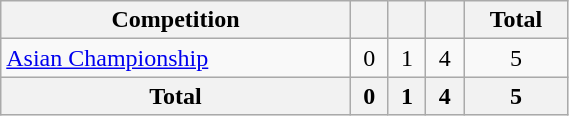<table class="wikitable" width=30% style="text-align:center;">
<tr>
<th>Competition</th>
<th></th>
<th></th>
<th></th>
<th>Total</th>
</tr>
<tr>
<td align=left><a href='#'>Asian Championship</a></td>
<td>0</td>
<td>1</td>
<td>4</td>
<td>5</td>
</tr>
<tr>
<th>Total</th>
<th>0</th>
<th>1</th>
<th>4</th>
<th>5</th>
</tr>
</table>
